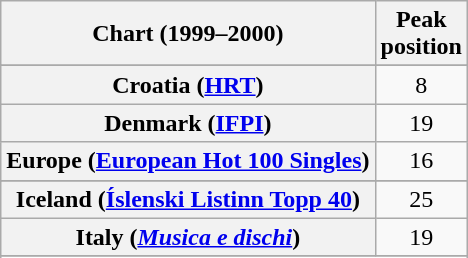<table class="wikitable sortable plainrowheaders" style="text-align:center">
<tr>
<th scope="col">Chart (1999–2000)</th>
<th scope="col">Peak<br>position</th>
</tr>
<tr>
</tr>
<tr>
</tr>
<tr>
</tr>
<tr>
</tr>
<tr>
</tr>
<tr>
<th scope="row">Croatia (<a href='#'>HRT</a>)</th>
<td>8</td>
</tr>
<tr>
<th scope="row">Denmark (<a href='#'>IFPI</a>)</th>
<td>19</td>
</tr>
<tr>
<th scope="row">Europe (<a href='#'>European Hot 100 Singles</a>)</th>
<td>16</td>
</tr>
<tr>
</tr>
<tr>
</tr>
<tr>
</tr>
<tr>
<th scope="row">Iceland (<a href='#'>Íslenski Listinn Topp 40</a>)</th>
<td>25</td>
</tr>
<tr>
<th scope="row">Italy (<em><a href='#'>Musica e dischi</a></em>)</th>
<td>19</td>
</tr>
<tr>
</tr>
<tr>
</tr>
<tr>
</tr>
<tr>
</tr>
<tr>
</tr>
<tr>
</tr>
<tr>
</tr>
<tr>
</tr>
<tr>
</tr>
<tr>
</tr>
<tr>
</tr>
</table>
